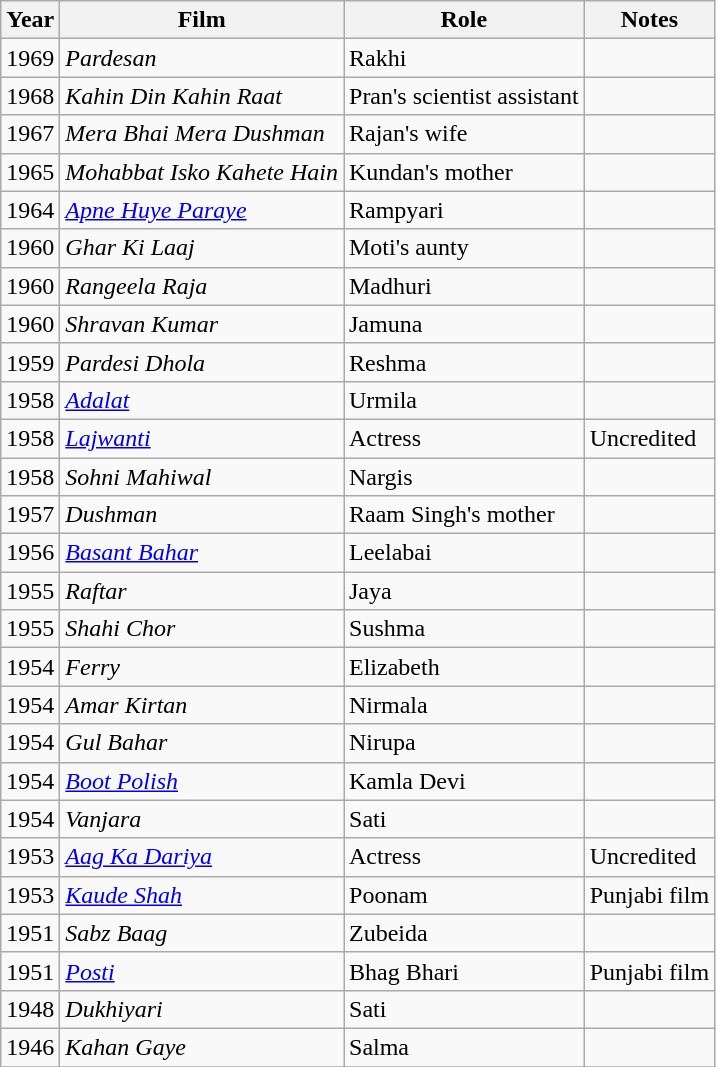<table class="wikitable sortable">
<tr>
<th>Year</th>
<th>Film</th>
<th>Role</th>
<th>Notes</th>
</tr>
<tr>
<td>1969</td>
<td><em>Pardesan</em></td>
<td>Rakhi</td>
<td></td>
</tr>
<tr>
<td>1968</td>
<td><em>Kahin Din Kahin Raat</em></td>
<td>Pran's scientist assistant</td>
<td></td>
</tr>
<tr>
<td>1967</td>
<td><em>Mera Bhai Mera Dushman</em></td>
<td>Rajan's wife</td>
<td></td>
</tr>
<tr>
<td>1965</td>
<td><em>Mohabbat Isko Kahete Hain</em></td>
<td>Kundan's mother</td>
<td></td>
</tr>
<tr>
<td>1964</td>
<td><em><a href='#'>Apne Huye Paraye</a></em></td>
<td>Rampyari</td>
<td></td>
</tr>
<tr>
<td>1960</td>
<td><em>Ghar Ki Laaj</em></td>
<td>Moti's aunty</td>
<td></td>
</tr>
<tr>
<td>1960</td>
<td><em>Rangeela Raja</em></td>
<td>Madhuri</td>
<td></td>
</tr>
<tr>
<td>1960</td>
<td><em>Shravan Kumar</em></td>
<td>Jamuna</td>
<td></td>
</tr>
<tr>
<td>1959</td>
<td><em>Pardesi Dhola</em></td>
<td>Reshma</td>
<td></td>
</tr>
<tr>
<td>1958</td>
<td><em><a href='#'>Adalat</a></em></td>
<td>Urmila</td>
<td></td>
</tr>
<tr>
<td>1958</td>
<td><em><a href='#'>Lajwanti</a></em></td>
<td>Actress</td>
<td>Uncredited</td>
</tr>
<tr>
<td>1958</td>
<td><em>Sohni Mahiwal</em></td>
<td>Nargis</td>
<td></td>
</tr>
<tr>
<td>1957</td>
<td><em>Dushman</em></td>
<td>Raam Singh's mother</td>
<td></td>
</tr>
<tr>
<td>1956</td>
<td><em><a href='#'>Basant Bahar</a></em></td>
<td>Leelabai</td>
<td></td>
</tr>
<tr>
<td>1955</td>
<td><em>Raftar</em></td>
<td>Jaya</td>
<td></td>
</tr>
<tr>
<td>1955</td>
<td><em>Shahi Chor</em></td>
<td>Sushma</td>
<td></td>
</tr>
<tr>
<td>1954</td>
<td><em>Ferry</em></td>
<td>Elizabeth</td>
<td></td>
</tr>
<tr>
<td>1954</td>
<td><em>Amar Kirtan</em></td>
<td>Nirmala</td>
<td></td>
</tr>
<tr>
<td>1954</td>
<td><em>Gul Bahar</em></td>
<td>Nirupa</td>
<td></td>
</tr>
<tr>
<td>1954</td>
<td><em><a href='#'>Boot Polish</a></em></td>
<td>Kamla Devi</td>
<td></td>
</tr>
<tr>
<td>1954</td>
<td><em>Vanjara</em></td>
<td>Sati</td>
<td></td>
</tr>
<tr>
<td>1953</td>
<td><em><a href='#'>Aag Ka Dariya</a></em></td>
<td>Actress</td>
<td>Uncredited</td>
</tr>
<tr>
<td>1953</td>
<td><em><a href='#'>Kaude Shah</a></em></td>
<td>Poonam</td>
<td>Punjabi film</td>
</tr>
<tr>
<td>1951</td>
<td><em>Sabz Baag</em></td>
<td>Zubeida</td>
<td></td>
</tr>
<tr>
<td>1951</td>
<td><em><a href='#'>Posti</a></em></td>
<td>Bhag Bhari</td>
<td>Punjabi film</td>
</tr>
<tr>
<td>1948</td>
<td><em>Dukhiyari</em></td>
<td>Sati</td>
<td></td>
</tr>
<tr>
<td>1946</td>
<td><em>Kahan Gaye</em></td>
<td>Salma</td>
<td></td>
</tr>
<tr>
</tr>
</table>
